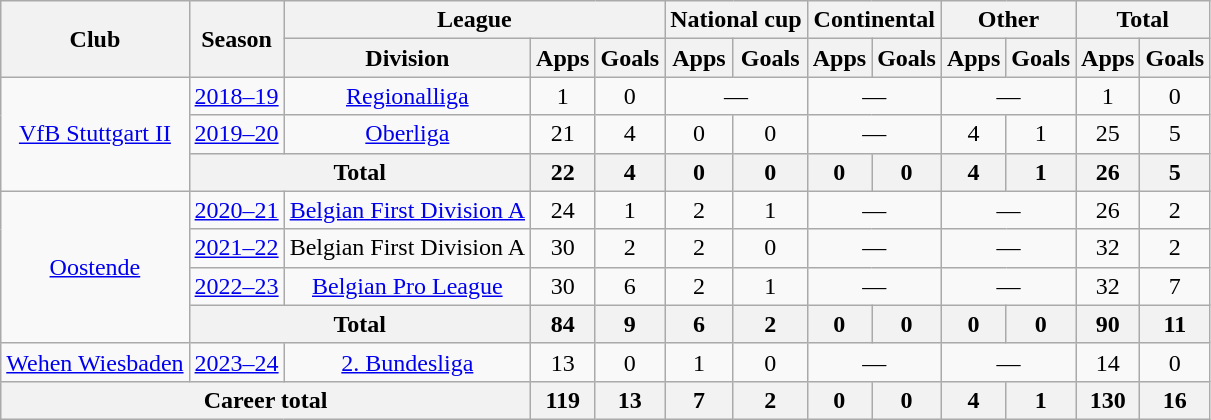<table class="wikitable" style="text-align:center">
<tr>
<th rowspan="2">Club</th>
<th rowspan="2">Season</th>
<th colspan="3">League</th>
<th colspan="2">National cup</th>
<th colspan="2">Continental</th>
<th colspan="2">Other</th>
<th colspan="2">Total</th>
</tr>
<tr>
<th>Division</th>
<th>Apps</th>
<th>Goals</th>
<th>Apps</th>
<th>Goals</th>
<th>Apps</th>
<th>Goals</th>
<th>Apps</th>
<th>Goals</th>
<th>Apps</th>
<th>Goals</th>
</tr>
<tr>
<td rowspan="3"><a href='#'>VfB Stuttgart II</a></td>
<td><a href='#'>2018–19</a></td>
<td><a href='#'>Regionalliga</a></td>
<td>1</td>
<td>0</td>
<td colspan="2">—</td>
<td colspan="2">—</td>
<td colspan="2">—</td>
<td>1</td>
<td>0</td>
</tr>
<tr>
<td><a href='#'>2019–20</a></td>
<td><a href='#'>Oberliga</a></td>
<td>21</td>
<td>4</td>
<td>0</td>
<td>0</td>
<td colspan="2">—</td>
<td>4</td>
<td>1</td>
<td>25</td>
<td>5</td>
</tr>
<tr>
<th colspan="2">Total</th>
<th>22</th>
<th>4</th>
<th>0</th>
<th>0</th>
<th>0</th>
<th>0</th>
<th>4</th>
<th>1</th>
<th>26</th>
<th>5</th>
</tr>
<tr>
<td rowspan="4"><a href='#'>Oostende</a></td>
<td><a href='#'>2020–21</a></td>
<td><a href='#'>Belgian First Division A</a></td>
<td>24</td>
<td>1</td>
<td>2</td>
<td>1</td>
<td colspan="2">—</td>
<td colspan="2">—</td>
<td>26</td>
<td>2</td>
</tr>
<tr>
<td><a href='#'>2021–22</a></td>
<td>Belgian First Division A</td>
<td>30</td>
<td>2</td>
<td>2</td>
<td>0</td>
<td colspan="2">—</td>
<td colspan="2">—</td>
<td>32</td>
<td>2</td>
</tr>
<tr>
<td><a href='#'>2022–23</a></td>
<td><a href='#'>Belgian Pro League</a></td>
<td>30</td>
<td>6</td>
<td>2</td>
<td>1</td>
<td colspan="2">—</td>
<td colspan="2">—</td>
<td>32</td>
<td>7</td>
</tr>
<tr>
<th colspan="2">Total</th>
<th>84</th>
<th>9</th>
<th>6</th>
<th>2</th>
<th>0</th>
<th>0</th>
<th>0</th>
<th>0</th>
<th>90</th>
<th>11</th>
</tr>
<tr>
<td><a href='#'>Wehen Wiesbaden</a></td>
<td><a href='#'>2023–24</a></td>
<td><a href='#'>2. Bundesliga</a></td>
<td>13</td>
<td>0</td>
<td>1</td>
<td>0</td>
<td colspan="2">—</td>
<td colspan="2">—</td>
<td>14</td>
<td>0</td>
</tr>
<tr>
<th colspan="3">Career total</th>
<th>119</th>
<th>13</th>
<th>7</th>
<th>2</th>
<th>0</th>
<th>0</th>
<th>4</th>
<th>1</th>
<th>130</th>
<th>16</th>
</tr>
</table>
